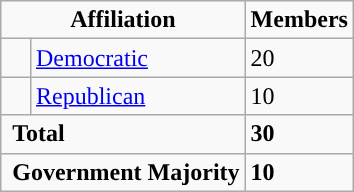<table class="wikitable">
<tr>
<td colspan="2" rowspan="1" align="center" valign="top"><strong>Affiliation</strong></td>
<td style="vertical-align:top;"><strong>Members</strong></td>
</tr>
<tr>
<td style="background-color:"> </td>
<td><a href='#'>Democratic</a></td>
<td>20</td>
</tr>
<tr>
<td style="background-color:"> </td>
<td><a href='#'>Republican</a></td>
<td>10</td>
</tr>
<tr>
<td colspan="2" rowspan="1"> <strong>Total</strong></td>
<td><strong>30</strong></td>
</tr>
<tr>
<td colspan="2" rowspan="1"> <strong>Government Majority</strong></td>
<td><strong>10</strong></td>
</tr>
</table>
